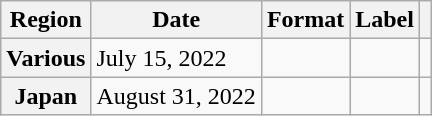<table class="wikitable plainrowheaders">
<tr>
<th scope="col">Region</th>
<th scope="col">Date</th>
<th scope="col">Format</th>
<th scope="col">Label</th>
<th scope="col"></th>
</tr>
<tr>
<th scope="row">Various</th>
<td>July 15, 2022</td>
<td></td>
<td></td>
<td style="text-align:center;"></td>
</tr>
<tr>
<th scope="row">Japan</th>
<td>August 31, 2022</td>
<td></td>
<td></td>
<td align="center"></td>
</tr>
</table>
